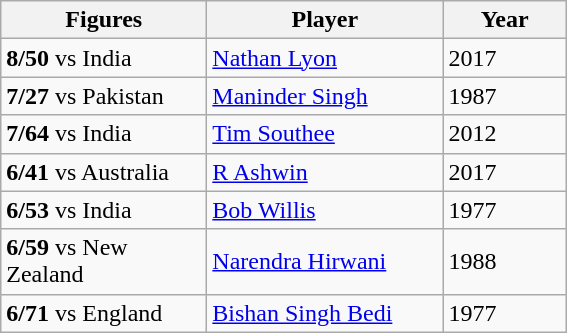<table class="wikitable">
<tr>
<th style="width:130px;">Figures</th>
<th style="width:150px;">Player</th>
<th style="width:75px;">Year</th>
</tr>
<tr>
<td><strong>8/50</strong> vs India</td>
<td> <a href='#'>Nathan Lyon</a></td>
<td>2017</td>
</tr>
<tr>
<td><strong>7/27</strong> vs Pakistan</td>
<td> <a href='#'>Maninder Singh</a></td>
<td>1987</td>
</tr>
<tr>
<td><strong>7/64</strong> vs India</td>
<td> <a href='#'>Tim Southee</a></td>
<td>2012</td>
</tr>
<tr>
<td><strong>6/41</strong> vs Australia</td>
<td> <a href='#'>R Ashwin</a></td>
<td>2017</td>
</tr>
<tr>
<td><strong>6/53</strong> vs India</td>
<td> <a href='#'>Bob Willis</a></td>
<td>1977</td>
</tr>
<tr>
<td><strong>6/59</strong> vs New Zealand</td>
<td> <a href='#'>Narendra Hirwani</a></td>
<td>1988</td>
</tr>
<tr>
<td><strong>6/71</strong> vs England</td>
<td> <a href='#'>Bishan Singh Bedi</a></td>
<td>1977</td>
</tr>
</table>
